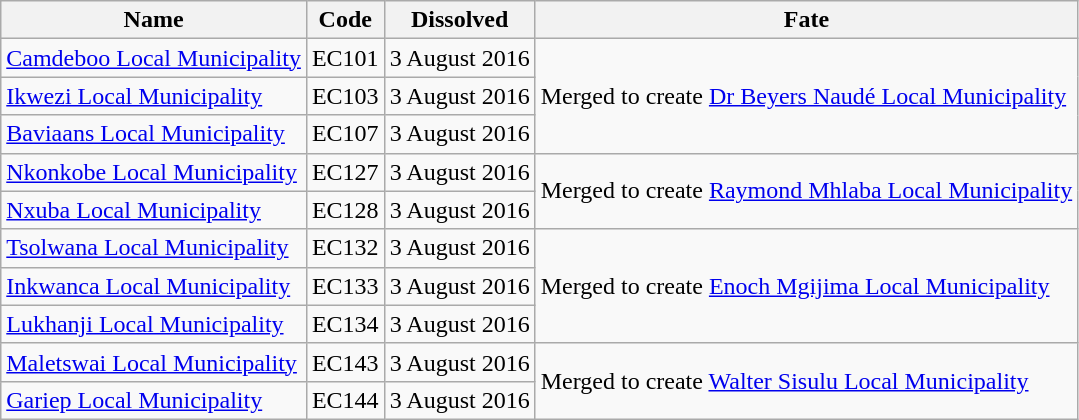<table class="wikitable">
<tr>
<th>Name</th>
<th>Code</th>
<th>Dissolved</th>
<th>Fate</th>
</tr>
<tr>
<td><a href='#'>Camdeboo Local Municipality</a></td>
<td>EC101</td>
<td>3 August 2016</td>
<td rowspan=3>Merged to create <a href='#'>Dr Beyers Naudé Local Municipality</a></td>
</tr>
<tr>
<td><a href='#'>Ikwezi Local Municipality</a></td>
<td>EC103</td>
<td>3 August 2016</td>
</tr>
<tr>
<td><a href='#'>Baviaans Local Municipality</a></td>
<td>EC107</td>
<td>3 August 2016</td>
</tr>
<tr>
<td><a href='#'>Nkonkobe Local Municipality</a></td>
<td>EC127</td>
<td>3 August 2016</td>
<td rowspan=2>Merged to create <a href='#'>Raymond Mhlaba Local Municipality</a></td>
</tr>
<tr>
<td><a href='#'>Nxuba Local Municipality</a></td>
<td>EC128</td>
<td>3 August 2016</td>
</tr>
<tr>
<td><a href='#'>Tsolwana Local Municipality</a></td>
<td>EC132</td>
<td>3 August 2016</td>
<td rowspan=3>Merged to create <a href='#'>Enoch Mgijima Local Municipality</a></td>
</tr>
<tr>
<td><a href='#'>Inkwanca Local Municipality</a></td>
<td>EC133</td>
<td>3 August 2016</td>
</tr>
<tr>
<td><a href='#'>Lukhanji Local Municipality</a></td>
<td>EC134</td>
<td>3 August 2016</td>
</tr>
<tr>
<td><a href='#'>Maletswai Local Municipality</a></td>
<td>EC143</td>
<td>3 August 2016</td>
<td rowspan=2>Merged to create <a href='#'>Walter Sisulu Local Municipality</a></td>
</tr>
<tr>
<td><a href='#'>Gariep Local Municipality</a></td>
<td>EC144</td>
<td>3 August 2016</td>
</tr>
</table>
